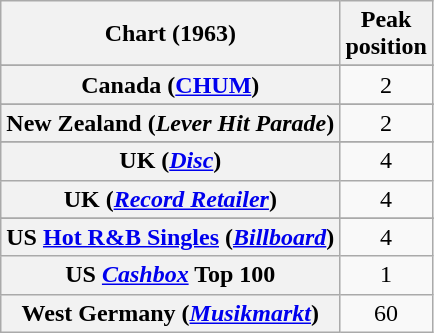<table class="wikitable sortable plainrowheaders" style="text-align:center;">
<tr>
<th>Chart (1963)</th>
<th>Peak<br>position</th>
</tr>
<tr>
</tr>
<tr>
</tr>
<tr>
<th scope="row">Canada (<a href='#'>CHUM</a>)</th>
<td style="text-align:center;">2</td>
</tr>
<tr>
</tr>
<tr>
<th scope="row">New Zealand (<em>Lever Hit Parade</em>)</th>
<td style="text-align:center;">2</td>
</tr>
<tr>
</tr>
<tr>
<th scope="row">UK (<em><a href='#'>Disc</a></em>)</th>
<td>4</td>
</tr>
<tr>
<th scope="row">UK (<em><a href='#'>Record Retailer</a></em>)</th>
<td>4</td>
</tr>
<tr>
</tr>
<tr>
<th scope="row">US <a href='#'>Hot R&B Singles</a> (<em><a href='#'>Billboard</a></em>)</th>
<td>4</td>
</tr>
<tr>
<th scope="row">US <em><a href='#'>Cashbox</a></em> Top 100</th>
<td>1</td>
</tr>
<tr>
<th scope="row">West Germany (<em><a href='#'>Musikmarkt</a></em>)</th>
<td>60</td>
</tr>
</table>
